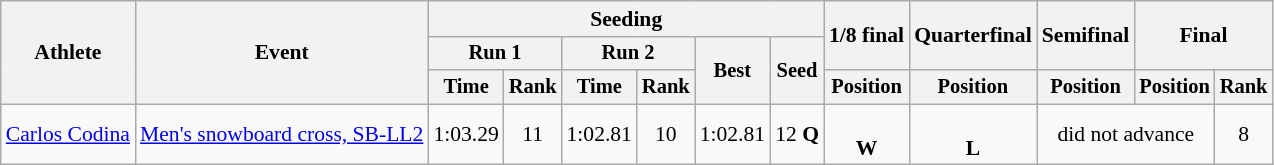<table class=wikitable style=font-size:90%;text-align:center>
<tr>
<th rowspan=3>Athlete</th>
<th rowspan=3>Event</th>
<th colspan=6>Seeding</th>
<th rowspan=2>1/8 final</th>
<th rowspan=2>Quarterfinal</th>
<th rowspan=2>Semifinal</th>
<th colspan=2 rowspan=2>Final</th>
</tr>
<tr style=font-size:95%>
<th colspan=2>Run 1</th>
<th colspan=2>Run 2</th>
<th rowspan=2>Best</th>
<th rowspan=2>Seed</th>
</tr>
<tr style=font-size:95%>
<th>Time</th>
<th>Rank</th>
<th>Time</th>
<th>Rank</th>
<th>Position</th>
<th>Position</th>
<th>Position</th>
<th>Position</th>
<th>Rank</th>
</tr>
<tr>
<td align=left><a href='#'>Carlos Codina</a></td>
<td align=left><a href='#'>Men's snowboard cross, SB-LL2</a></td>
<td>1:03.29</td>
<td>11</td>
<td>1:02.81</td>
<td>10</td>
<td>1:02.81</td>
<td>12 <strong>Q</strong></td>
<td><br><strong>W</strong></td>
<td><br><strong>L</strong></td>
<td colspan=2>did not advance</td>
<td>8</td>
</tr>
</table>
